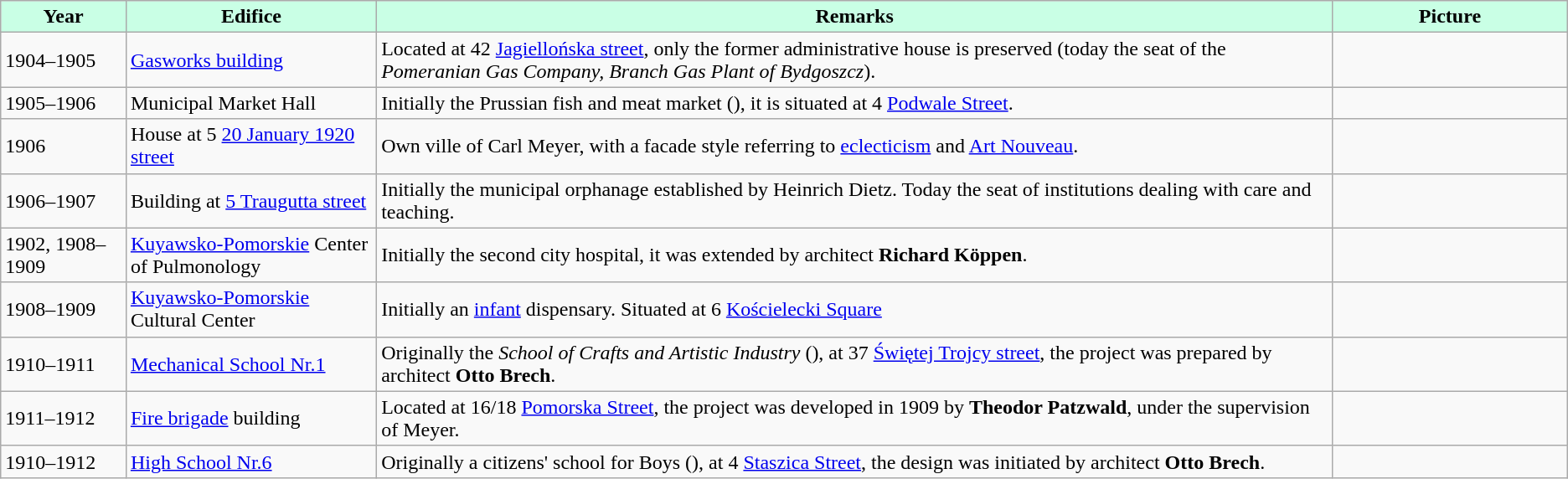<table class="wikitable" style="flex: 30em">
<tr align="center" bgcolor="#C9FFE5">
<td width=8%><strong>Year</strong></td>
<td width=16%><strong>Edifice</strong></td>
<td width=61%><strong>Remarks</strong></td>
<td width=15%><strong>Picture</strong></td>
</tr>
<tr ----bgcolor="#FFFFFF">
<td>1904–1905</td>
<td><a href='#'>Gasworks building</a></td>
<td>Located at 42 <a href='#'>Jagiellońska street</a>, only the former administrative house is preserved (today the seat of the <em>Pomeranian Gas Company, Branch Gas Plant of Bydgoszcz</em>).</td>
<td></td>
</tr>
<tr ---->
<td>1905–1906</td>
<td>Municipal Market Hall</td>
<td>Initially the Prussian fish and meat market (), it is situated at 4 <a href='#'>Podwale Street</a>.</td>
<td></td>
</tr>
<tr ----bgcolor="#EFEFEF">
<td>1906</td>
<td>House at 5 <a href='#'>20 January 1920 street</a></td>
<td>Own ville of Carl Meyer, with a facade style referring to <a href='#'>eclecticism</a> and <a href='#'>Art Nouveau</a>.</td>
<td></td>
</tr>
<tr ---->
<td>1906–1907</td>
<td>Building at <a href='#'>5 Traugutta street</a></td>
<td>Initially the municipal orphanage established by Heinrich Dietz. Today the seat of institutions dealing with care and teaching.</td>
<td></td>
</tr>
<tr ----bgcolor="#EFEFEF">
<td>1902, 1908–1909</td>
<td><a href='#'>Kuyawsko-Pomorskie</a> Center of Pulmonology</td>
<td>Initially the second city hospital, it was extended by architect <strong>Richard Köppen</strong>.</td>
<td></td>
</tr>
<tr ---->
<td>1908–1909</td>
<td><a href='#'>Kuyawsko-Pomorskie</a> Cultural Center</td>
<td>Initially an <a href='#'>infant</a> dispensary. Situated at 6 <a href='#'>Kościelecki Square</a></td>
<td></td>
</tr>
<tr ----bgcolor="#EFEFEF">
<td>1910–1911</td>
<td><a href='#'>Mechanical School Nr.1</a></td>
<td>Originally the <em>School of Crafts and Artistic Industry</em> (), at 37 <a href='#'>Świętej Trojcy street</a>, the project was prepared by architect <strong>Otto Brech</strong>.</td>
<td></td>
</tr>
<tr ---->
<td>1911–1912</td>
<td><a href='#'>Fire brigade</a> building</td>
<td>Located at 16/18 <a href='#'>Pomorska Street</a>, the project was developed in 1909 by <strong>Theodor Patzwald</strong>, under the supervision of Meyer.</td>
<td></td>
</tr>
<tr ----bgcolor="#EFEFEF">
<td>1910–1912</td>
<td><a href='#'>High School Nr.6</a></td>
<td>Originally a citizens' school for Boys (), at 4 <a href='#'>Staszica Street</a>, the design was initiated by architect <strong>Otto Brech</strong>.</td>
<td></td>
</tr>
</table>
